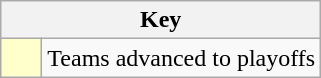<table class="wikitable" style="text-align: center;">
<tr>
<th colspan=2>Key</th>
</tr>
<tr>
<td style="background:#ffffcc; width:20px;"></td>
<td align=left>Teams advanced to playoffs</td>
</tr>
</table>
